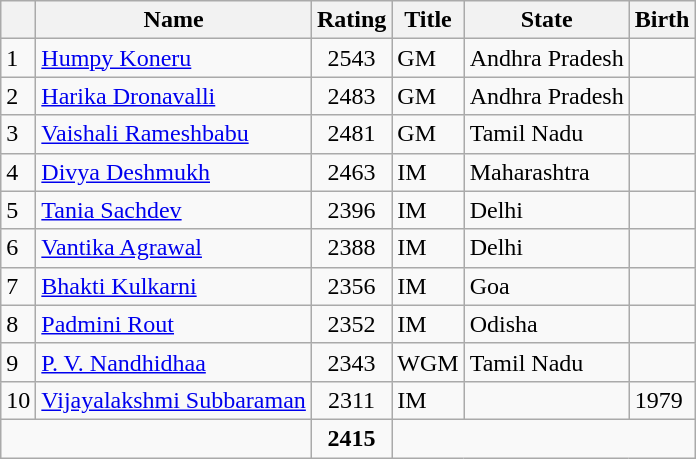<table class="wikitable nowrap mw-datatable floatright">
<tr>
<th></th>
<th>Name</th>
<th>Rating</th>
<th>Title</th>
<th>State</th>
<th>Birth</th>
</tr>
<tr>
<td>1</td>
<td><a href='#'>Humpy Koneru</a></td>
<td align=center>2543</td>
<td>GM</td>
<td>Andhra Pradesh</td>
<td></td>
</tr>
<tr>
<td>2</td>
<td><a href='#'>Harika Dronavalli</a></td>
<td align="center">2483</td>
<td>GM</td>
<td>Andhra Pradesh</td>
<td></td>
</tr>
<tr>
<td>3</td>
<td><a href='#'>Vaishali Rameshbabu</a></td>
<td align="center">2481</td>
<td>GM</td>
<td>Tamil Nadu</td>
<td></td>
</tr>
<tr>
<td>4</td>
<td><a href='#'>Divya Deshmukh</a></td>
<td align=center>2463</td>
<td>IM</td>
<td>Maharashtra</td>
<td></td>
</tr>
<tr>
<td>5</td>
<td><a href='#'>Tania Sachdev</a></td>
<td align="center">2396</td>
<td>IM</td>
<td>Delhi</td>
<td></td>
</tr>
<tr>
<td>6</td>
<td><a href='#'>Vantika Agrawal</a></td>
<td align="center">2388</td>
<td>IM</td>
<td>Delhi</td>
<td></td>
</tr>
<tr>
<td>7</td>
<td><a href='#'>Bhakti Kulkarni</a></td>
<td align="center">2356</td>
<td>IM</td>
<td>Goa</td>
<td></td>
</tr>
<tr>
<td>8</td>
<td><a href='#'>Padmini Rout</a></td>
<td align="center">2352</td>
<td>IM</td>
<td>Odisha</td>
<td></td>
</tr>
<tr>
<td>9</td>
<td><a href='#'>P. V. Nandhidhaa</a></td>
<td align="center">2343</td>
<td>WGM</td>
<td>Tamil Nadu</td>
<td></td>
</tr>
<tr>
<td>10</td>
<td><a href='#'>Vijayalakshmi Subbaraman</a></td>
<td align="center">2311</td>
<td>IM</td>
<td></td>
<td>1979</td>
</tr>
<tr>
<td colspan="2"></td>
<td align=center><strong>2415</strong></td>
<td colspan="3"></td>
</tr>
</table>
